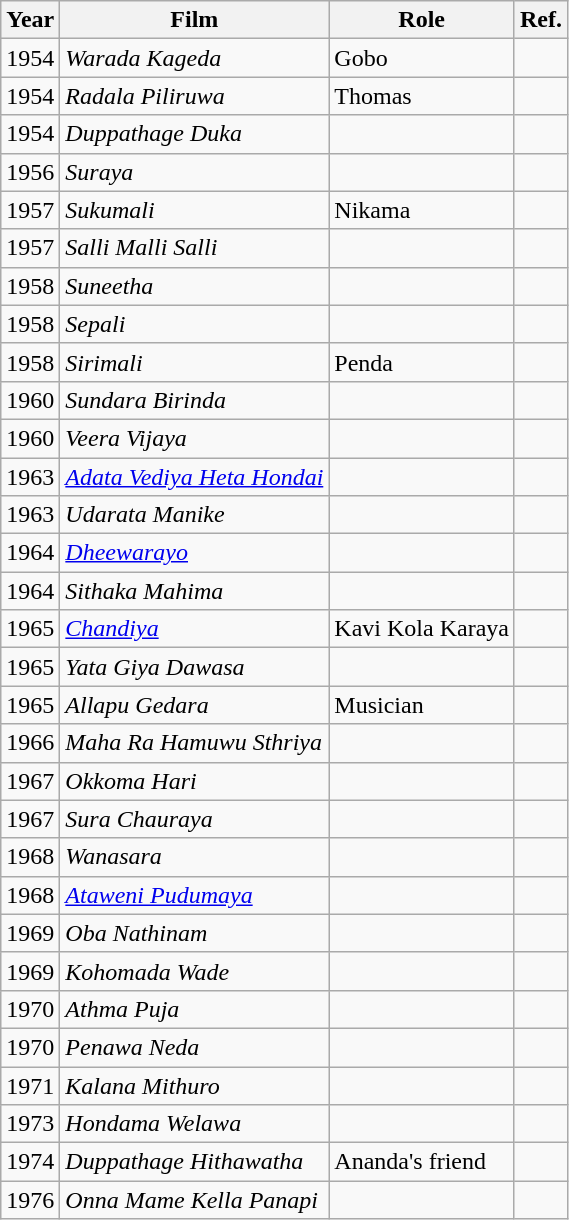<table class="wikitable">
<tr>
<th>Year</th>
<th>Film</th>
<th>Role</th>
<th>Ref.</th>
</tr>
<tr>
<td>1954</td>
<td><em>Warada Kageda</em></td>
<td>Gobo</td>
<td></td>
</tr>
<tr>
<td>1954</td>
<td><em>Radala Piliruwa</em></td>
<td>Thomas</td>
<td></td>
</tr>
<tr>
<td>1954</td>
<td><em>Duppathage Duka</em></td>
<td></td>
<td></td>
</tr>
<tr>
<td>1956</td>
<td><em>Suraya</em></td>
<td></td>
<td></td>
</tr>
<tr>
<td>1957</td>
<td><em>Sukumali</em></td>
<td>Nikama</td>
<td></td>
</tr>
<tr>
<td>1957</td>
<td><em>Salli Malli Salli</em></td>
<td></td>
<td></td>
</tr>
<tr>
<td>1958</td>
<td><em>Suneetha</em></td>
<td></td>
<td></td>
</tr>
<tr>
<td>1958</td>
<td><em>Sepali</em></td>
<td></td>
<td></td>
</tr>
<tr>
<td>1958</td>
<td><em>Sirimali</em></td>
<td>Penda</td>
<td></td>
</tr>
<tr>
<td>1960</td>
<td><em>Sundara Birinda</em></td>
<td></td>
<td></td>
</tr>
<tr>
<td>1960</td>
<td><em>Veera Vijaya</em></td>
<td></td>
<td></td>
</tr>
<tr>
<td>1963</td>
<td><em><a href='#'>Adata Vediya Heta Hondai</a></em></td>
<td></td>
<td></td>
</tr>
<tr>
<td>1963</td>
<td><em>Udarata Manike</em></td>
<td></td>
<td></td>
</tr>
<tr>
<td>1964</td>
<td><em><a href='#'>Dheewarayo</a></em></td>
<td></td>
<td></td>
</tr>
<tr>
<td>1964</td>
<td><em>Sithaka Mahima</em></td>
<td></td>
<td></td>
</tr>
<tr>
<td>1965</td>
<td><em><a href='#'>Chandiya</a></em></td>
<td>Kavi Kola Karaya</td>
<td></td>
</tr>
<tr>
<td>1965</td>
<td><em>Yata Giya Dawasa</em></td>
<td></td>
<td></td>
</tr>
<tr>
<td>1965</td>
<td><em>Allapu Gedara</em></td>
<td>Musician</td>
<td></td>
</tr>
<tr>
<td>1966</td>
<td><em>Maha Ra Hamuwu Sthriya</em></td>
<td></td>
<td></td>
</tr>
<tr>
<td>1967</td>
<td><em>Okkoma Hari</em></td>
<td></td>
<td></td>
</tr>
<tr>
<td>1967</td>
<td><em>Sura Chauraya</em></td>
<td></td>
<td></td>
</tr>
<tr>
<td>1968</td>
<td><em>Wanasara</em></td>
<td></td>
<td></td>
</tr>
<tr>
<td>1968</td>
<td><em><a href='#'>Ataweni Pudumaya</a></em></td>
<td></td>
<td></td>
</tr>
<tr>
<td>1969</td>
<td><em>Oba Nathinam</em></td>
<td></td>
<td></td>
</tr>
<tr>
<td>1969</td>
<td><em>Kohomada Wade</em></td>
<td></td>
<td></td>
</tr>
<tr>
<td>1970</td>
<td><em>Athma Puja</em></td>
<td></td>
<td></td>
</tr>
<tr>
<td>1970</td>
<td><em>Penawa Neda</em></td>
<td></td>
<td></td>
</tr>
<tr>
<td>1971</td>
<td><em>Kalana Mithuro</em></td>
<td></td>
<td></td>
</tr>
<tr>
<td>1973</td>
<td><em>Hondama Welawa</em></td>
<td></td>
<td></td>
</tr>
<tr>
<td>1974</td>
<td><em>Duppathage Hithawatha</em></td>
<td>Ananda's friend</td>
<td></td>
</tr>
<tr>
<td>1976</td>
<td><em>Onna Mame Kella Panapi</em></td>
<td></td>
<td></td>
</tr>
</table>
